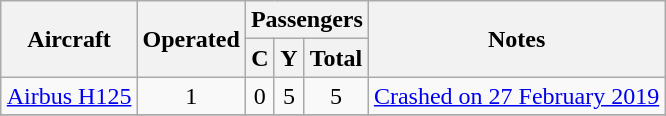<table class="wikitable" style="margin:1em auto; border-collapse:collapse; text-align: center">
<tr>
<th rowspan=2>Aircraft</th>
<th rowspan=2>Operated</th>
<th colspan=3>Passengers</th>
<th rowspan=2>Notes</th>
</tr>
<tr>
<th><abbr>C</abbr></th>
<th><abbr>Y</abbr></th>
<th>Total</th>
</tr>
<tr>
<td align=left><a href='#'>Airbus H125</a></td>
<td>1</td>
<td>0</td>
<td>5</td>
<td>5</td>
<td><a href='#'>Crashed on 27 February 2019</a></td>
</tr>
<tr>
</tr>
</table>
